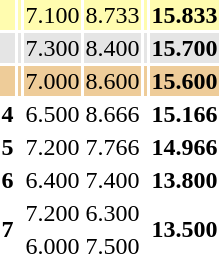<table>
<tr style="background:#fffcaf;">
<th scope=row style="text-align:center"></th>
<td style="text-align:left;"></td>
<td>7.100</td>
<td>8.733</td>
<td></td>
<td><strong>15.833</strong></td>
</tr>
<tr style="background:#e5e5e5;">
<th scope=row style="text-align:center"></th>
<td style="text-align:left;"></td>
<td>7.300</td>
<td>8.400</td>
<td></td>
<td><strong>15.700</strong></td>
</tr>
<tr style="background:#ec9;">
<th scope=row style="text-align:center"></th>
<td style="text-align:left;"></td>
<td>7.000</td>
<td>8.600</td>
<td></td>
<td><strong>15.600</strong></td>
</tr>
<tr>
<th scope=row style="text-align:center">4</th>
<td style="text-align:left;"></td>
<td>6.500</td>
<td>8.666</td>
<td></td>
<td><strong>15.166</strong></td>
</tr>
<tr>
<th scope=row style="text-align:center">5</th>
<td style="text-align:left;"></td>
<td>7.200</td>
<td>7.766</td>
<td></td>
<td><strong>14.966</strong></td>
</tr>
<tr>
<th scope=row style="text-align:center">6</th>
<td style="text-align:left;"></td>
<td>6.400</td>
<td>7.400</td>
<td></td>
<td><strong>13.800</strong></td>
</tr>
<tr>
<th rowspan=2 scope=row style="text-align:center">7</th>
<td style="text-align:left;"></td>
<td>7.200</td>
<td>6.300</td>
<td></td>
<td rowspan=2><strong>13.500</strong></td>
</tr>
<tr>
<td style="text-align:left;"></td>
<td>6.000</td>
<td>7.500</td>
<td></td>
</tr>
</table>
